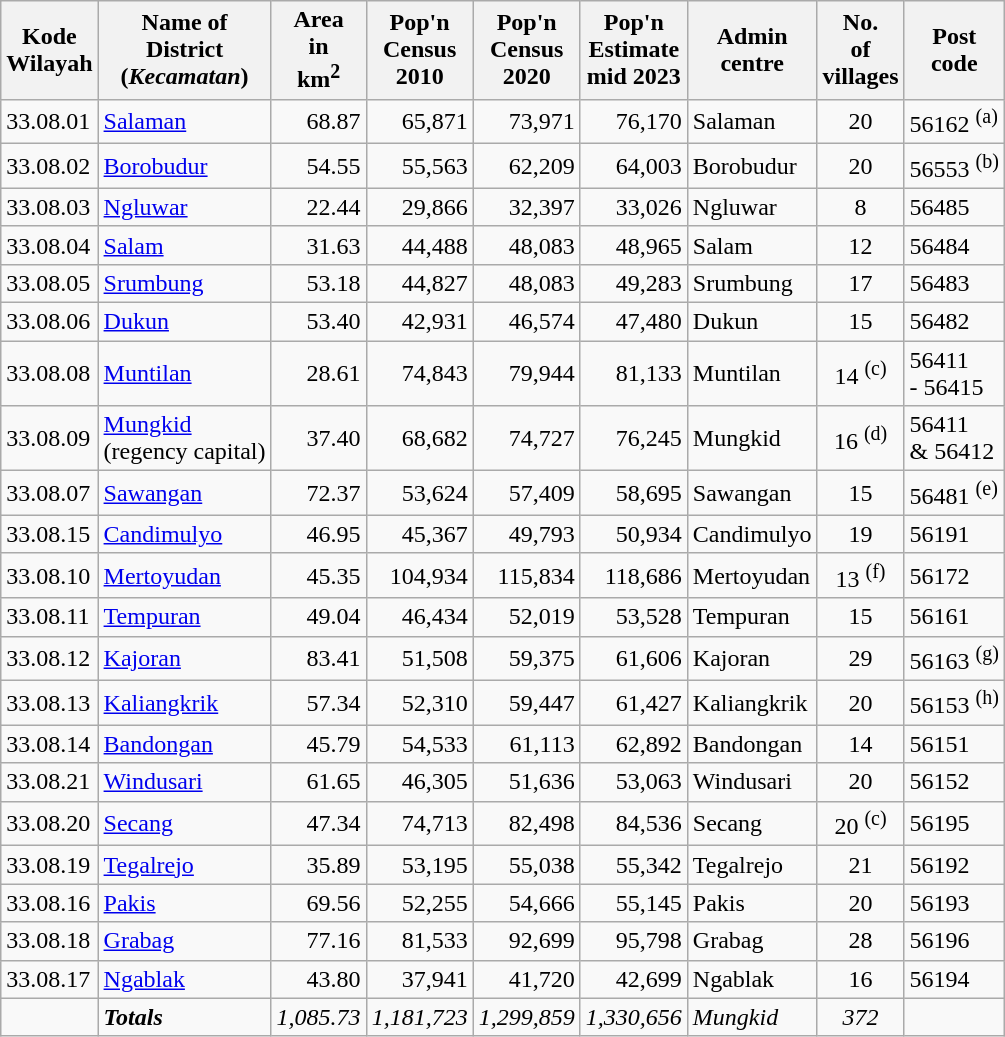<table class="wikitable sortable">
<tr>
<th>Kode <br>Wilayah</th>
<th>Name of<br>District<br> (<em>Kecamatan</em>)</th>
<th>Area <br>in<br>km<sup>2</sup></th>
<th>Pop'n<br>Census<br>2010</th>
<th>Pop'n<br>Census<br>2020</th>
<th>Pop'n<br>Estimate<br>mid 2023</th>
<th>Admin<br>centre</th>
<th>No.<br>of<br>villages</th>
<th>Post<br>code</th>
</tr>
<tr>
<td>33.08.01</td>
<td><a href='#'>Salaman</a></td>
<td align="right">68.87</td>
<td align="right">65,871</td>
<td align="right">73,971</td>
<td align="right">76,170</td>
<td>Salaman</td>
<td align="center">20</td>
<td>56162 <sup>(a)</sup></td>
</tr>
<tr>
<td>33.08.02</td>
<td><a href='#'>Borobudur</a></td>
<td align="right">54.55</td>
<td align="right">55,563</td>
<td align="right">62,209</td>
<td align="right">64,003</td>
<td>Borobudur</td>
<td align="center">20</td>
<td>56553 <sup>(b)</sup></td>
</tr>
<tr>
<td>33.08.03</td>
<td><a href='#'>Ngluwar</a></td>
<td align="right">22.44</td>
<td align="right">29,866</td>
<td align="right">32,397</td>
<td align="right">33,026</td>
<td>Ngluwar</td>
<td align="center">8</td>
<td>56485</td>
</tr>
<tr>
<td>33.08.04</td>
<td><a href='#'>Salam</a></td>
<td align="right">31.63</td>
<td align="right">44,488</td>
<td align="right">48,083</td>
<td align="right">48,965</td>
<td>Salam</td>
<td align="center">12</td>
<td>56484</td>
</tr>
<tr>
<td>33.08.05</td>
<td><a href='#'>Srumbung</a></td>
<td align="right">53.18</td>
<td align="right">44,827</td>
<td align="right">48,083</td>
<td align="right">49,283</td>
<td>Srumbung</td>
<td align="center">17</td>
<td>56483</td>
</tr>
<tr>
<td>33.08.06</td>
<td><a href='#'>Dukun</a></td>
<td align="right">53.40</td>
<td align="right">42,931</td>
<td align="right">46,574</td>
<td align="right">47,480</td>
<td>Dukun</td>
<td align="center">15</td>
<td>56482</td>
</tr>
<tr>
<td>33.08.08</td>
<td><a href='#'>Muntilan</a></td>
<td align="right">28.61</td>
<td align="right">74,843</td>
<td align="right">79,944</td>
<td align="right">81,133</td>
<td>Muntilan</td>
<td align="center">14 <sup>(c)</sup></td>
<td>56411<br>- 56415</td>
</tr>
<tr>
<td>33.08.09</td>
<td><a href='#'>Mungkid</a> <br>(regency capital)</td>
<td align="right">37.40</td>
<td align="right">68,682</td>
<td align="right">74,727</td>
<td align="right">76,245</td>
<td>Mungkid</td>
<td align="center">16 <sup>(d)</sup></td>
<td>56411<br>& 56412</td>
</tr>
<tr>
<td>33.08.07</td>
<td><a href='#'>Sawangan</a></td>
<td align="right">72.37</td>
<td align="right">53,624</td>
<td align="right">57,409</td>
<td align="right">58,695</td>
<td>Sawangan</td>
<td align="center">15</td>
<td>56481 <sup>(e)</sup></td>
</tr>
<tr>
<td>33.08.15</td>
<td><a href='#'>Candimulyo</a></td>
<td align="right">46.95</td>
<td align="right">45,367</td>
<td align="right">49,793</td>
<td align="right">50,934</td>
<td>Candimulyo</td>
<td align="center">19</td>
<td>56191</td>
</tr>
<tr>
<td>33.08.10</td>
<td><a href='#'>Mertoyudan</a></td>
<td align="right">45.35</td>
<td align="right">104,934</td>
<td align="right">115,834</td>
<td align="right">118,686</td>
<td>Mertoyudan</td>
<td align="center">13 <sup>(f)</sup></td>
<td>56172</td>
</tr>
<tr>
<td>33.08.11</td>
<td><a href='#'>Tempuran</a></td>
<td align="right">49.04</td>
<td align="right">46,434</td>
<td align="right">52,019</td>
<td align="right">53,528</td>
<td>Tempuran</td>
<td align="center">15</td>
<td>56161</td>
</tr>
<tr>
<td>33.08.12</td>
<td><a href='#'>Kajoran</a></td>
<td align="right">83.41</td>
<td align="right">51,508</td>
<td align="right">59,375</td>
<td align="right">61,606</td>
<td>Kajoran</td>
<td align="center">29</td>
<td>56163 <sup>(g)</sup></td>
</tr>
<tr>
<td>33.08.13</td>
<td><a href='#'>Kaliangkrik</a></td>
<td align="right">57.34</td>
<td align="right">52,310</td>
<td align="right">59,447</td>
<td align="right">61,427</td>
<td>Kaliangkrik</td>
<td align="center">20</td>
<td>56153 <sup>(h)</sup></td>
</tr>
<tr>
<td>33.08.14</td>
<td><a href='#'>Bandongan</a></td>
<td align="right">45.79</td>
<td align="right">54,533</td>
<td align="right">61,113</td>
<td align="right">62,892</td>
<td>Bandongan</td>
<td align="center">14</td>
<td>56151</td>
</tr>
<tr>
<td>33.08.21</td>
<td><a href='#'>Windusari</a></td>
<td align="right">61.65</td>
<td align="right">46,305</td>
<td align="right">51,636</td>
<td align="right">53,063</td>
<td>Windusari</td>
<td align="center">20</td>
<td>56152</td>
</tr>
<tr>
<td>33.08.20</td>
<td><a href='#'>Secang</a></td>
<td align="right">47.34</td>
<td align="right">74,713</td>
<td align="right">82,498</td>
<td align="right">84,536</td>
<td>Secang</td>
<td align="center">20 <sup>(c)</sup></td>
<td>56195</td>
</tr>
<tr>
<td>33.08.19</td>
<td><a href='#'>Tegalrejo</a></td>
<td align="right">35.89</td>
<td align="right">53,195</td>
<td align="right">55,038</td>
<td align="right">55,342</td>
<td>Tegalrejo</td>
<td align="center">21</td>
<td>56192</td>
</tr>
<tr>
<td>33.08.16</td>
<td><a href='#'>Pakis</a></td>
<td align="right">69.56</td>
<td align="right">52,255</td>
<td align="right">54,666</td>
<td align="right">55,145</td>
<td>Pakis</td>
<td align="center">20</td>
<td>56193</td>
</tr>
<tr>
<td>33.08.18</td>
<td><a href='#'>Grabag</a></td>
<td align="right">77.16</td>
<td align="right">81,533</td>
<td align="right">92,699</td>
<td align="right">95,798</td>
<td>Grabag</td>
<td align="center">28</td>
<td>56196</td>
</tr>
<tr>
<td>33.08.17</td>
<td><a href='#'>Ngablak</a></td>
<td align="right">43.80</td>
<td align="right">37,941</td>
<td align="right">41,720</td>
<td align="right">42,699</td>
<td>Ngablak</td>
<td align="center">16</td>
<td>56194</td>
</tr>
<tr>
<td></td>
<td><strong><em>Totals</em></strong></td>
<td align="right"><em>1,085.73</em></td>
<td align="right"><em>1,181,723</em></td>
<td align="right"><em>1,299,859</em></td>
<td align="right"><em>1,330,656</em></td>
<td><em>Mungkid</em></td>
<td align="center"><em>372</em></td>
</tr>
</table>
